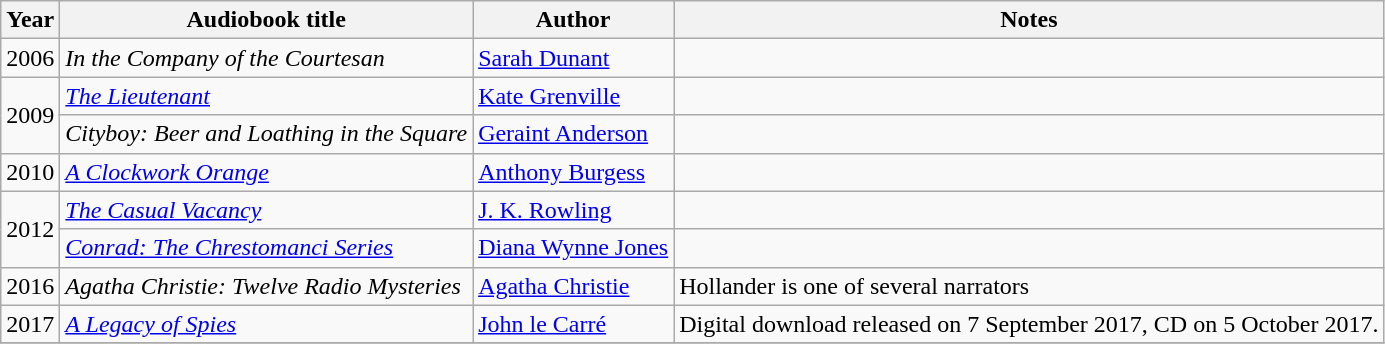<table class="wikitable sortable">
<tr>
<th>Year</th>
<th>Audiobook title</th>
<th>Author</th>
<th>Notes</th>
</tr>
<tr>
<td>2006</td>
<td><em>In the Company of the Courtesan</em></td>
<td><a href='#'>Sarah Dunant</a></td>
<td></td>
</tr>
<tr>
<td rowspan="2">2009</td>
<td><a href='#'><em>The Lieutenant</em></a></td>
<td><a href='#'>Kate Grenville</a></td>
<td></td>
</tr>
<tr>
<td><em>Cityboy: Beer and Loathing in the Square</em></td>
<td><a href='#'>Geraint Anderson</a></td>
<td></td>
</tr>
<tr>
<td>2010</td>
<td><a href='#'><em>A Clockwork Orange</em></a></td>
<td><a href='#'>Anthony Burgess</a></td>
<td></td>
</tr>
<tr>
<td rowspan="2">2012</td>
<td><em><a href='#'>The Casual Vacancy</a></em></td>
<td><a href='#'>J. K. Rowling</a></td>
<td></td>
</tr>
<tr>
<td><em><a href='#'>Conrad: The Chrestomanci Series</a></em></td>
<td><a href='#'>Diana Wynne Jones</a></td>
<td></td>
</tr>
<tr>
<td>2016</td>
<td><em>Agatha Christie: Twelve Radio Mysteries</em></td>
<td><a href='#'>Agatha Christie</a></td>
<td>Hollander is one of several narrators</td>
</tr>
<tr>
<td>2017</td>
<td><em><a href='#'>A Legacy of Spies</a></em></td>
<td><a href='#'>John le Carré</a></td>
<td>Digital download released on 7 September 2017, CD on 5 October 2017.</td>
</tr>
<tr>
</tr>
</table>
